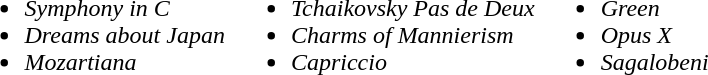<table>
<tr>
<td><br><ul><li><em>Symphony in C</em></li><li><em>Dreams about Japan</em></li><li><em>Mozartiana</em></li></ul></td>
<td><br><ul><li><em>Tchaikovsky Pas de Deux</em></li><li><em>Charms of Mannierism</em></li><li><em>Capriccio</em></li></ul></td>
<td><br><ul><li><em>Green</em></li><li><em>Opus X</em></li><li><em>Sagalobeni</em></li></ul></td>
</tr>
</table>
